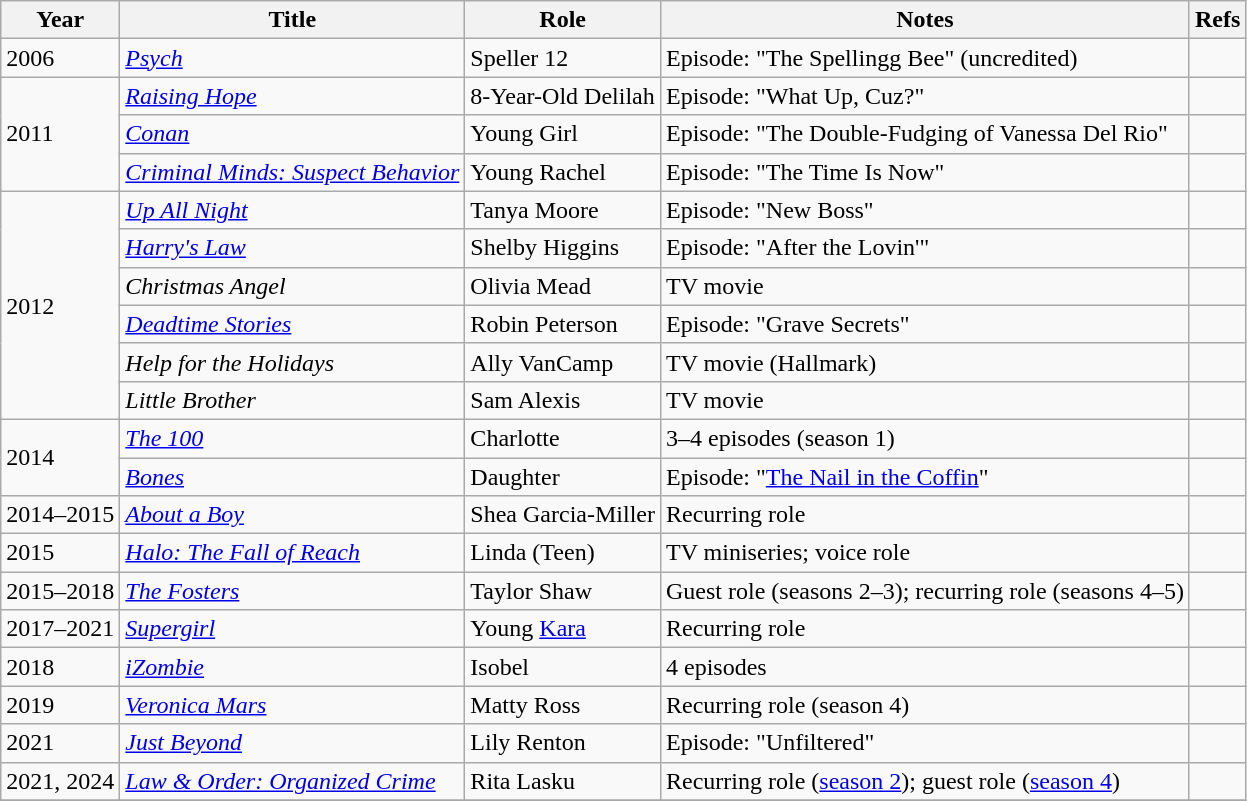<table class="wikitable sortable">
<tr>
<th>Year</th>
<th>Title</th>
<th>Role</th>
<th>Notes</th>
<th class="unsortable">Refs</th>
</tr>
<tr>
<td>2006</td>
<td><em><a href='#'>Psych</a></em></td>
<td>Speller 12</td>
<td>Episode: "The Spellingg Bee" (uncredited)</td>
<td></td>
</tr>
<tr>
<td rowspan="3">2011</td>
<td><em><a href='#'>Raising Hope</a></em></td>
<td>8-Year-Old Delilah</td>
<td>Episode: "What Up, Cuz?"</td>
<td></td>
</tr>
<tr>
<td><em><a href='#'>Conan</a></em></td>
<td>Young Girl</td>
<td>Episode: "The Double-Fudging of Vanessa Del Rio"</td>
<td></td>
</tr>
<tr>
<td><em><a href='#'>Criminal Minds: Suspect Behavior</a></em></td>
<td>Young Rachel</td>
<td>Episode: "The Time Is Now"</td>
<td></td>
</tr>
<tr>
<td rowspan="6">2012</td>
<td><em><a href='#'>Up All Night</a></em></td>
<td>Tanya Moore</td>
<td>Episode: "New Boss"</td>
<td></td>
</tr>
<tr>
<td><em><a href='#'>Harry's Law</a></em></td>
<td>Shelby Higgins</td>
<td>Episode: "After the Lovin'"</td>
<td></td>
</tr>
<tr>
<td><em>Christmas Angel</em></td>
<td>Olivia Mead</td>
<td>TV movie</td>
<td></td>
</tr>
<tr>
<td><em><a href='#'>Deadtime Stories</a></em></td>
<td>Robin Peterson</td>
<td>Episode: "Grave Secrets"</td>
<td></td>
</tr>
<tr>
<td><em>Help for the Holidays</em></td>
<td>Ally VanCamp</td>
<td>TV movie (Hallmark)</td>
<td></td>
</tr>
<tr>
<td><em>Little Brother</em></td>
<td>Sam Alexis</td>
<td>TV movie</td>
<td></td>
</tr>
<tr>
<td rowspan="2">2014</td>
<td><em><a href='#'>The 100</a></em></td>
<td>Charlotte</td>
<td>3–4 episodes (season 1)</td>
<td></td>
</tr>
<tr>
<td><em><a href='#'>Bones</a></em></td>
<td>Daughter</td>
<td>Episode: "<a href='#'>The Nail in the Coffin</a>"</td>
<td></td>
</tr>
<tr>
<td>2014–2015</td>
<td><em><a href='#'>About a Boy</a></em></td>
<td>Shea Garcia-Miller</td>
<td>Recurring role</td>
<td></td>
</tr>
<tr>
<td>2015</td>
<td><em><a href='#'>Halo: The Fall of Reach</a></em></td>
<td>Linda (Teen)</td>
<td>TV miniseries; voice role</td>
<td></td>
</tr>
<tr>
<td>2015–2018</td>
<td><em><a href='#'>The Fosters</a></em></td>
<td>Taylor Shaw</td>
<td>Guest role (seasons 2–3); recurring role (seasons 4–5)</td>
<td></td>
</tr>
<tr>
<td>2017–2021</td>
<td><em><a href='#'>Supergirl</a></em></td>
<td>Young <a href='#'>Kara</a></td>
<td>Recurring role</td>
<td></td>
</tr>
<tr>
<td>2018</td>
<td><em><a href='#'>iZombie</a></em></td>
<td>Isobel</td>
<td>4 episodes</td>
<td></td>
</tr>
<tr>
<td>2019</td>
<td><em><a href='#'>Veronica Mars</a></em></td>
<td>Matty Ross</td>
<td>Recurring role (season 4)</td>
<td></td>
</tr>
<tr>
<td>2021</td>
<td><em><a href='#'>Just Beyond</a></em></td>
<td>Lily Renton</td>
<td>Episode: "Unfiltered"</td>
<td></td>
</tr>
<tr>
<td>2021, 2024</td>
<td><em><a href='#'>Law & Order: Organized Crime</a></em></td>
<td>Rita Lasku</td>
<td>Recurring role (<a href='#'>season 2</a>); guest role (<a href='#'>season 4</a>)</td>
<td></td>
</tr>
<tr>
</tr>
</table>
